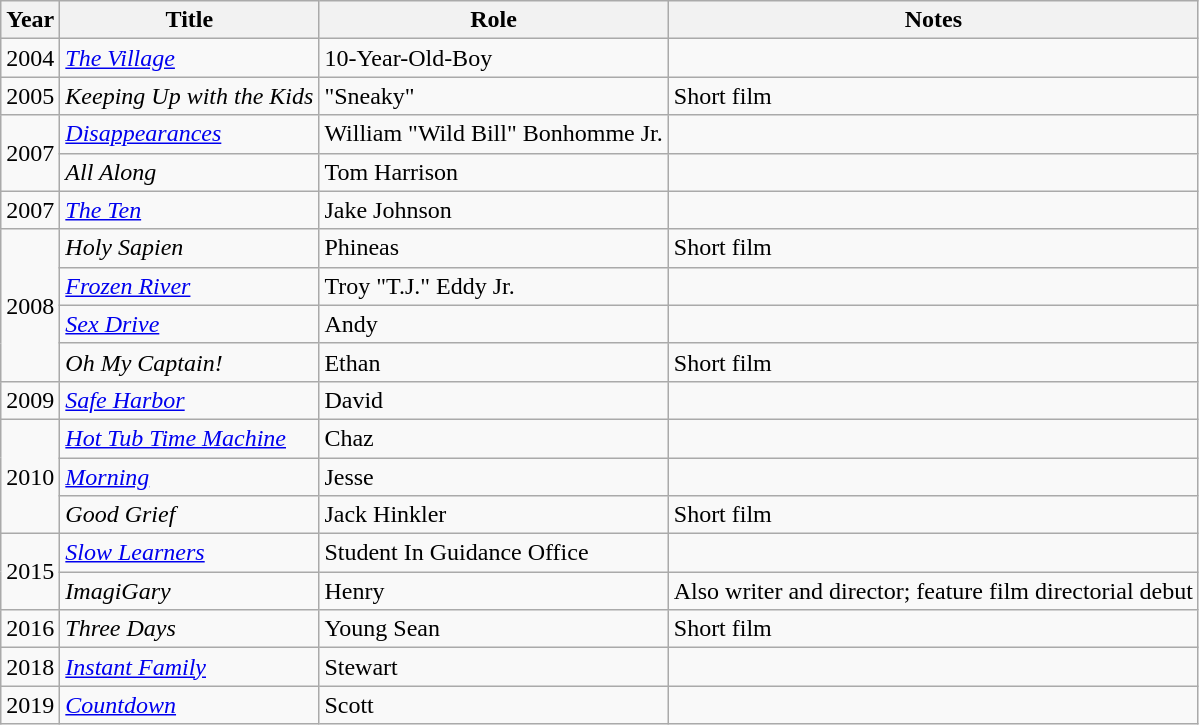<table class="wikitable sortable">
<tr>
<th>Year</th>
<th>Title</th>
<th>Role</th>
<th class="unsortable">Notes</th>
</tr>
<tr>
<td>2004</td>
<td><em><a href='#'>The Village</a></em></td>
<td>10-Year-Old-Boy</td>
<td></td>
</tr>
<tr>
<td>2005</td>
<td><em>Keeping Up with the Kids</em></td>
<td>"Sneaky"</td>
<td>Short film</td>
</tr>
<tr>
<td rowspan="2">2007</td>
<td><em><a href='#'>Disappearances</a></em></td>
<td>William "Wild Bill" Bonhomme Jr.</td>
<td></td>
</tr>
<tr>
<td><em>All Along</em></td>
<td>Tom Harrison</td>
<td></td>
</tr>
<tr>
<td>2007</td>
<td><em><a href='#'>The Ten</a></em></td>
<td>Jake Johnson</td>
<td></td>
</tr>
<tr>
<td rowspan="4">2008</td>
<td><em>Holy Sapien</em></td>
<td>Phineas</td>
<td>Short film</td>
</tr>
<tr>
<td><em><a href='#'>Frozen River</a></em></td>
<td>Troy "T.J." Eddy Jr.</td>
<td></td>
</tr>
<tr>
<td><em><a href='#'>Sex Drive</a></em></td>
<td>Andy</td>
<td></td>
</tr>
<tr>
<td><em>Oh My Captain!</em></td>
<td>Ethan</td>
<td>Short film</td>
</tr>
<tr>
<td>2009</td>
<td><em><a href='#'>Safe Harbor</a></em></td>
<td>David</td>
<td></td>
</tr>
<tr>
<td rowspan="3">2010</td>
<td><em><a href='#'>Hot Tub Time Machine</a></em></td>
<td>Chaz</td>
<td></td>
</tr>
<tr>
<td><em><a href='#'>Morning</a></em></td>
<td>Jesse</td>
<td></td>
</tr>
<tr>
<td><em>Good Grief</em></td>
<td>Jack Hinkler</td>
<td>Short film</td>
</tr>
<tr>
<td rowspan="2">2015</td>
<td><em><a href='#'>Slow Learners</a></em></td>
<td>Student In Guidance Office</td>
<td></td>
</tr>
<tr>
<td><em>ImagiGary</em></td>
<td>Henry</td>
<td>Also writer and director; feature film directorial debut</td>
</tr>
<tr>
<td>2016</td>
<td><em>Three Days</em></td>
<td>Young Sean</td>
<td>Short film</td>
</tr>
<tr>
<td>2018</td>
<td><em><a href='#'>Instant Family</a></em></td>
<td>Stewart</td>
<td></td>
</tr>
<tr>
<td>2019</td>
<td><em><a href='#'>Countdown</a></em></td>
<td>Scott</td>
<td></td>
</tr>
</table>
